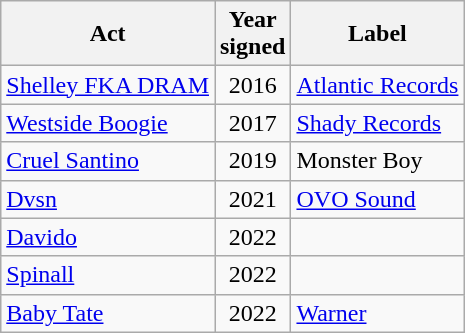<table class="wikitable">
<tr>
<th>Act</th>
<th>Year <br>signed</th>
<th>Label</th>
</tr>
<tr>
<td><a href='#'>Shelley FKA DRAM</a></td>
<td style="text-align:center;">2016</td>
<td><a href='#'>Atlantic Records</a></td>
</tr>
<tr>
<td><a href='#'>Westside Boogie</a></td>
<td style="text-align:center;">2017</td>
<td><a href='#'>Shady Records</a></td>
</tr>
<tr>
<td><a href='#'>Cruel Santino</a></td>
<td style="text-align:center;">2019</td>
<td>Monster Boy</td>
</tr>
<tr>
<td><a href='#'>Dvsn</a></td>
<td style="text-align:center;">2021</td>
<td><a href='#'>OVO Sound</a></td>
</tr>
<tr>
<td><a href='#'>Davido</a></td>
<td style="text-align:center;">2022</td>
<td></td>
</tr>
<tr>
<td><a href='#'>Spinall</a></td>
<td style="text-align:center;">2022</td>
<td></td>
</tr>
<tr>
<td><a href='#'>Baby Tate</a></td>
<td style="text-align:center;">2022</td>
<td><a href='#'>Warner</a></td>
</tr>
</table>
